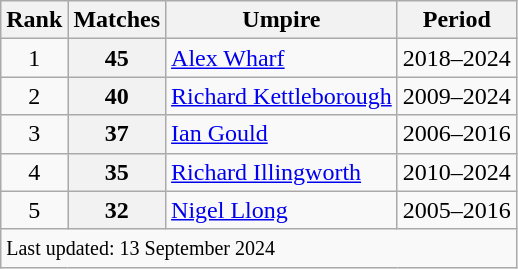<table class="wikitable plainrowheaders">
<tr>
<th scope=col>Rank</th>
<th scope=col>Matches</th>
<th scope=col>Umpire</th>
<th scope=col>Period</th>
</tr>
<tr>
<td align=center>1</td>
<th scope=row style=text-align:center;>45</th>
<td><a href='#'>Alex Wharf</a></td>
<td>2018–2024</td>
</tr>
<tr>
<td align=center>2</td>
<th scope=row style=text-align:center;>40</th>
<td><a href='#'>Richard Kettleborough</a></td>
<td>2009–2024</td>
</tr>
<tr>
<td align=center>3</td>
<th scope=row style=text-align:center;>37</th>
<td><a href='#'>Ian Gould</a></td>
<td>2006–2016</td>
</tr>
<tr>
<td align=center>4</td>
<th scope=row style=text-align:center;>35</th>
<td><a href='#'>Richard Illingworth</a></td>
<td>2010–2024</td>
</tr>
<tr>
<td align=center>5</td>
<th scope=row style=text-align:center;>32</th>
<td><a href='#'>Nigel Llong</a></td>
<td>2005–2016</td>
</tr>
<tr class=sortbottom>
<td colspan=4><small>Last updated: 13 September 2024</small></td>
</tr>
</table>
